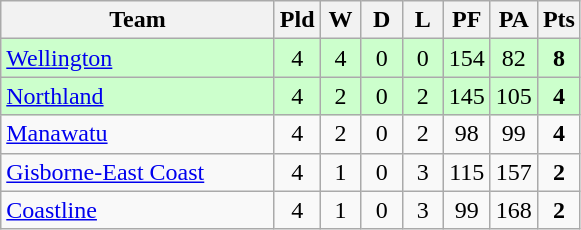<table class="wikitable" style="text-align:center;">
<tr>
<th width=175>Team</th>
<th width=20 abbr="Played">Pld</th>
<th width=20 abbr="Won">W</th>
<th width=20 abbr="Drawn">D</th>
<th width=20 abbr="Lost">L</th>
<th width=20 abbr="Points for">PF</th>
<th width=20 abbr="Points against">PA</th>
<th width=20 abbr="Points">Pts</th>
</tr>
<tr style="background: #ccffcc;">
<td style="text-align:left;"><a href='#'>Wellington</a></td>
<td>4</td>
<td>4</td>
<td>0</td>
<td>0</td>
<td>154</td>
<td>82</td>
<td><strong>8</strong></td>
</tr>
<tr style="background: #ccffcc;">
<td style="text-align:left;"><a href='#'>Northland</a></td>
<td>4</td>
<td>2</td>
<td>0</td>
<td>2</td>
<td>145</td>
<td>105</td>
<td><strong>4</strong></td>
</tr>
<tr>
<td style="text-align:left;"><a href='#'>Manawatu</a></td>
<td>4</td>
<td>2</td>
<td>0</td>
<td>2</td>
<td>98</td>
<td>99</td>
<td><strong>4</strong></td>
</tr>
<tr>
<td style="text-align:left;"><a href='#'>Gisborne-East Coast</a></td>
<td>4</td>
<td>1</td>
<td>0</td>
<td>3</td>
<td>115</td>
<td>157</td>
<td><strong>2</strong></td>
</tr>
<tr>
<td style="text-align:left;"><a href='#'>Coastline</a></td>
<td>4</td>
<td>1</td>
<td>0</td>
<td>3</td>
<td>99</td>
<td>168</td>
<td><strong>2</strong></td>
</tr>
</table>
